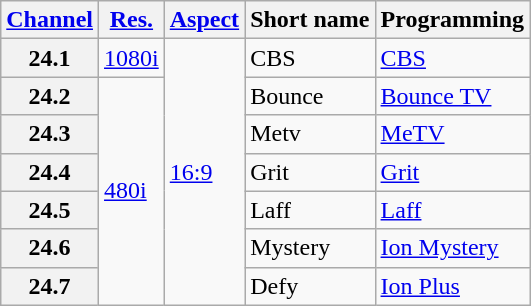<table class="wikitable">
<tr>
<th scope = "col"><a href='#'>Channel</a></th>
<th scope = "col"><a href='#'>Res.</a></th>
<th scope = "col"><a href='#'>Aspect</a></th>
<th scope = "col">Short name</th>
<th scope = "col">Programming</th>
</tr>
<tr>
<th scope = "row">24.1</th>
<td><a href='#'>1080i</a></td>
<td rowspan=7><a href='#'>16:9</a></td>
<td>CBS</td>
<td><a href='#'>CBS</a></td>
</tr>
<tr>
<th scope = "row">24.2</th>
<td rowspan=6><a href='#'>480i</a></td>
<td>Bounce</td>
<td><a href='#'>Bounce TV</a></td>
</tr>
<tr>
<th scope = "row">24.3</th>
<td>Metv</td>
<td><a href='#'>MeTV</a></td>
</tr>
<tr>
<th scope = "row">24.4</th>
<td>Grit</td>
<td><a href='#'>Grit</a></td>
</tr>
<tr>
<th scope = "row">24.5</th>
<td>Laff</td>
<td><a href='#'>Laff</a></td>
</tr>
<tr>
<th scope = "row">24.6</th>
<td>Mystery</td>
<td><a href='#'>Ion Mystery</a></td>
</tr>
<tr>
<th scope = "row">24.7</th>
<td>Defy</td>
<td><a href='#'>Ion Plus</a></td>
</tr>
</table>
